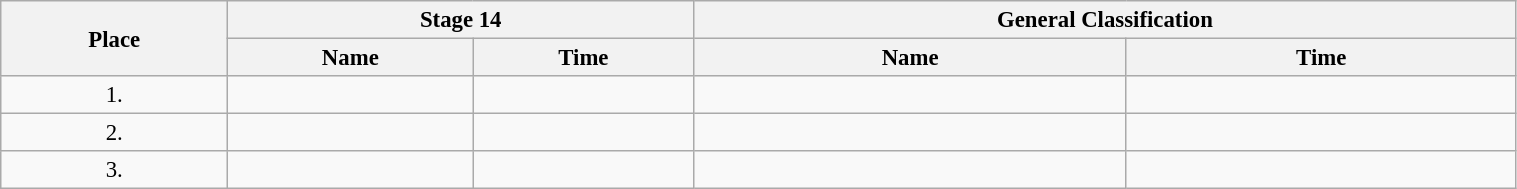<table class=wikitable style="font-size:95%" width="80%">
<tr>
<th rowspan="2">Place</th>
<th colspan="2">Stage 14</th>
<th colspan="2">General Classification</th>
</tr>
<tr>
<th>Name</th>
<th>Time</th>
<th>Name</th>
<th>Time</th>
</tr>
<tr>
<td align="center">1.</td>
<td></td>
<td></td>
<td></td>
<td></td>
</tr>
<tr>
<td align="center">2.</td>
<td></td>
<td></td>
<td></td>
<td></td>
</tr>
<tr>
<td align="center">3.</td>
<td></td>
<td></td>
<td></td>
<td></td>
</tr>
</table>
